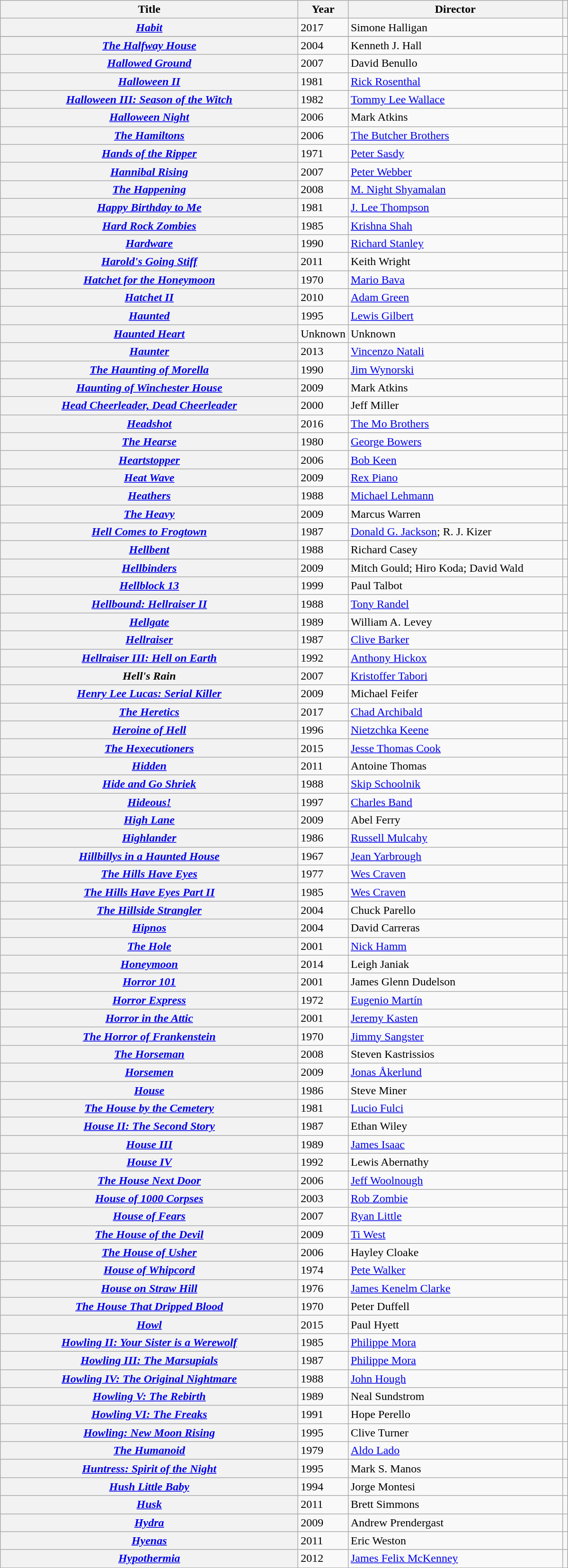<table style="width:800px;" class="wikitable plainrowheaders sortable">
<tr>
<th width="420" scope="col">Title</th>
<th width="40" scope="col">Year</th>
<th width="300" scope="col">Director</th>
<th scope="col"></th>
</tr>
<tr>
<th scope="row"><em><a href='#'>Habit</a></em></th>
<td>2017</td>
<td>Simone Halligan</td>
<td align="center"></td>
</tr>
<tr>
</tr>
<tr>
<th scope="row"><em><a href='#'>The Halfway House</a></em></th>
<td>2004</td>
<td>Kenneth J. Hall</td>
<td></td>
</tr>
<tr>
<th scope="row"><em><a href='#'>Hallowed Ground</a></em></th>
<td>2007</td>
<td>David Benullo</td>
<td></td>
</tr>
<tr>
<th scope="row"><em><a href='#'>Halloween II</a></em></th>
<td>1981</td>
<td><a href='#'>Rick Rosenthal</a></td>
<td align="center"></td>
</tr>
<tr>
<th scope="row"><em><a href='#'>Halloween III: Season of the Witch</a></em></th>
<td>1982</td>
<td><a href='#'>Tommy Lee Wallace</a></td>
<td align="center"></td>
</tr>
<tr>
<th scope="row"><em><a href='#'>Halloween Night</a></em></th>
<td>2006</td>
<td>Mark Atkins</td>
<td></td>
</tr>
<tr>
<th scope="row"><em><a href='#'>The Hamiltons</a></em></th>
<td>2006</td>
<td><a href='#'>The Butcher Brothers</a></td>
<td></td>
</tr>
<tr>
<th scope="row"><em><a href='#'>Hands of the Ripper</a></em></th>
<td>1971</td>
<td><a href='#'>Peter Sasdy</a></td>
<td></td>
</tr>
<tr>
<th scope="row"><em><a href='#'>Hannibal Rising</a></em></th>
<td>2007</td>
<td><a href='#'>Peter Webber</a></td>
<td></td>
</tr>
<tr>
<th scope="row"><em><a href='#'>The Happening</a></em></th>
<td>2008</td>
<td><a href='#'>M. Night Shyamalan</a></td>
<td align="center"></td>
</tr>
<tr>
<th scope="row"><em><a href='#'>Happy Birthday to Me</a></em></th>
<td>1981</td>
<td><a href='#'>J. Lee Thompson</a></td>
<td></td>
</tr>
<tr>
<th scope="row"><em><a href='#'>Hard Rock Zombies</a></em></th>
<td>1985</td>
<td><a href='#'>Krishna Shah</a></td>
<td align="center"></td>
</tr>
<tr>
<th scope="row"><em><a href='#'>Hardware</a></em></th>
<td>1990</td>
<td><a href='#'>Richard Stanley</a></td>
<td></td>
</tr>
<tr>
<th scope="row"><em><a href='#'>Harold's Going Stiff</a></em></th>
<td>2011</td>
<td>Keith Wright</td>
<td></td>
</tr>
<tr>
<th scope="row"><em><a href='#'>Hatchet for the Honeymoon</a></em></th>
<td>1970</td>
<td><a href='#'>Mario Bava</a></td>
<td></td>
</tr>
<tr>
<th scope="row"><em><a href='#'>Hatchet II</a></em></th>
<td>2010</td>
<td><a href='#'>Adam Green</a></td>
<td align="center"></td>
</tr>
<tr>
<th scope="row"><em><a href='#'>Haunted</a></em></th>
<td>1995</td>
<td><a href='#'>Lewis Gilbert</a></td>
</tr>
<tr>
<th scope="row"><em><a href='#'>Haunted Heart</a></em></th>
<td>Unknown</td>
<td>Unknown</td>
<td align="center"></td>
</tr>
<tr>
<th scope="row"><em><a href='#'>Haunter</a></em></th>
<td>2013</td>
<td><a href='#'>Vincenzo Natali</a></td>
<td align="center"></td>
</tr>
<tr>
<th scope="row"><em><a href='#'>The Haunting of Morella</a></em></th>
<td>1990</td>
<td><a href='#'>Jim Wynorski</a></td>
<td></td>
</tr>
<tr>
<th scope="row"><em><a href='#'>Haunting of Winchester House</a></em></th>
<td>2009</td>
<td>Mark Atkins</td>
<td></td>
</tr>
<tr>
<th scope="row"><em><a href='#'>Head Cheerleader, Dead Cheerleader</a></em></th>
<td>2000</td>
<td>Jeff Miller</td>
<td></td>
</tr>
<tr>
<th scope="row"><em><a href='#'>Headshot</a></em></th>
<td>2016</td>
<td><a href='#'>The Mo Brothers</a></td>
<td align="center"></td>
</tr>
<tr>
<th scope="row"><em><a href='#'>The Hearse</a></em></th>
<td>1980</td>
<td><a href='#'>George Bowers</a></td>
<td></td>
</tr>
<tr>
<th scope="row"><em><a href='#'>Heartstopper</a></em></th>
<td>2006</td>
<td><a href='#'>Bob Keen</a></td>
<td></td>
</tr>
<tr>
<th scope="row"><em><a href='#'>Heat Wave</a></em></th>
<td>2009</td>
<td><a href='#'>Rex Piano</a></td>
<td></td>
</tr>
<tr>
<th scope="row"><em><a href='#'>Heathers</a></em></th>
<td>1988</td>
<td><a href='#'>Michael Lehmann</a></td>
<td></td>
</tr>
<tr>
<th scope="row"><em><a href='#'>The Heavy</a></em></th>
<td>2009</td>
<td>Marcus Warren</td>
<td align="center"></td>
</tr>
<tr>
<th scope="row"><em><a href='#'>Hell Comes to Frogtown</a></em></th>
<td>1987</td>
<td><a href='#'>Donald G. Jackson</a>; R. J. Kizer</td>
<td></td>
</tr>
<tr>
<th scope="row"><em><a href='#'>Hellbent</a></em></th>
<td>1988</td>
<td>Richard Casey</td>
<td></td>
</tr>
<tr>
<th scope="row"><em><a href='#'>Hellbinders</a></em></th>
<td>2009</td>
<td>Mitch Gould; Hiro Koda; David Wald</td>
<td></td>
</tr>
<tr>
<th scope="row"><em><a href='#'>Hellblock 13</a></em></th>
<td>1999</td>
<td>Paul Talbot</td>
<td></td>
</tr>
<tr>
<th scope="row"><em><a href='#'>Hellbound: Hellraiser II</a></em></th>
<td>1988</td>
<td><a href='#'>Tony Randel</a></td>
<td align="center"></td>
</tr>
<tr>
<th scope="row"><em><a href='#'>Hellgate</a></em></th>
<td>1989</td>
<td>William A. Levey</td>
<td></td>
</tr>
<tr>
<th scope="row"><em><a href='#'>Hellraiser</a></em></th>
<td>1987</td>
<td><a href='#'>Clive Barker</a></td>
<td align="center"></td>
</tr>
<tr>
<th scope="row"><em><a href='#'>Hellraiser III: Hell on Earth</a></em></th>
<td>1992</td>
<td><a href='#'>Anthony Hickox</a></td>
<td align="center"></td>
</tr>
<tr>
<th scope="row"><em>Hell's Rain</em></th>
<td>2007</td>
<td><a href='#'>Kristoffer Tabori</a></td>
<td></td>
</tr>
<tr>
<th scope="row"><em><a href='#'>Henry Lee Lucas: Serial Killer</a></em></th>
<td>2009</td>
<td>Michael Feifer</td>
<td></td>
</tr>
<tr>
<th scope="row"><em><a href='#'>The Heretics</a></em></th>
<td>2017</td>
<td><a href='#'>Chad Archibald</a></td>
<td align="center"></td>
</tr>
<tr>
<th scope="row"><em><a href='#'>Heroine of Hell</a></em></th>
<td>1996</td>
<td><a href='#'>Nietzchka Keene</a></td>
<td align="center"></td>
</tr>
<tr>
<th scope="row"><em><a href='#'>The Hexecutioners</a></em></th>
<td>2015</td>
<td><a href='#'>Jesse Thomas Cook</a></td>
<td></td>
</tr>
<tr>
<th scope="row"><em><a href='#'>Hidden</a></em></th>
<td>2011</td>
<td>Antoine Thomas</td>
<td></td>
</tr>
<tr>
<th scope="row"><em><a href='#'>Hide and Go Shriek</a></em></th>
<td>1988</td>
<td><a href='#'>Skip Schoolnik</a></td>
<td align="center"></td>
</tr>
<tr>
<th scope="row"><em><a href='#'>Hideous!</a></em></th>
<td>1997</td>
<td><a href='#'>Charles Band</a></td>
<td></td>
</tr>
<tr>
<th scope="row"><em><a href='#'>High Lane</a></em></th>
<td>2009</td>
<td>Abel Ferry</td>
<td></td>
</tr>
<tr>
<th scope="row"><em><a href='#'>Highlander</a></em></th>
<td>1986</td>
<td><a href='#'>Russell Mulcahy</a></td>
<td></td>
</tr>
<tr>
<th scope="row"><em><a href='#'>Hillbillys in a Haunted House</a></em></th>
<td>1967</td>
<td><a href='#'>Jean Yarbrough</a></td>
<td></td>
</tr>
<tr>
<th scope="row"><em><a href='#'>The Hills Have Eyes</a></em></th>
<td>1977</td>
<td><a href='#'>Wes Craven</a></td>
<td align="center"></td>
</tr>
<tr>
<th scope="row"><em><a href='#'>The Hills Have Eyes Part II</a></em></th>
<td>1985</td>
<td><a href='#'>Wes Craven</a></td>
<td></td>
</tr>
<tr>
<th scope="row"><em><a href='#'>The Hillside Strangler</a></em></th>
<td>2004</td>
<td>Chuck Parello</td>
<td></td>
</tr>
<tr>
<th scope="row"><em><a href='#'>Hipnos</a></em></th>
<td>2004</td>
<td>David Carreras</td>
<td align="center"></td>
</tr>
<tr>
<th scope="row"><em><a href='#'>The Hole</a></em></th>
<td>2001</td>
<td><a href='#'>Nick Hamm</a></td>
<td align="center"></td>
</tr>
<tr>
<th scope="row"><em><a href='#'>Honeymoon</a></em></th>
<td>2014</td>
<td>Leigh Janiak</td>
<td align="center"></td>
</tr>
<tr>
<th scope="row"><em><a href='#'>Horror 101</a></em></th>
<td>2001</td>
<td>James Glenn Dudelson</td>
<td></td>
</tr>
<tr>
<th scope="row"><em><a href='#'>Horror Express</a></em></th>
<td>1972</td>
<td><a href='#'>Eugenio Martín</a></td>
<td align="center"></td>
</tr>
<tr>
<th scope="row"><em><a href='#'>Horror in the Attic</a></em></th>
<td>2001</td>
<td><a href='#'>Jeremy Kasten</a></td>
<td align="center"></td>
</tr>
<tr>
<th scope="row"><em><a href='#'>The Horror of Frankenstein</a></em></th>
<td>1970</td>
<td><a href='#'>Jimmy Sangster</a></td>
<td></td>
</tr>
<tr>
<th scope="row"><em><a href='#'>The Horseman</a></em></th>
<td>2008</td>
<td>Steven Kastrissios</td>
<td align="center"></td>
</tr>
<tr>
<th scope="row"><em><a href='#'>Horsemen</a></em></th>
<td>2009</td>
<td><a href='#'>Jonas Åkerlund</a></td>
<td align="center"></td>
</tr>
<tr>
<th scope="row"><em><a href='#'>House</a></em></th>
<td>1986</td>
<td>Steve Miner</td>
<td align="center"></td>
</tr>
<tr>
<th scope="row"><em><a href='#'>The House by the Cemetery</a></em></th>
<td>1981</td>
<td><a href='#'>Lucio Fulci</a></td>
<td align="center"></td>
</tr>
<tr>
<th scope="row"><em><a href='#'>House II: The Second Story</a></em></th>
<td>1987</td>
<td>Ethan Wiley</td>
<td></td>
</tr>
<tr>
<th scope="row"><em><a href='#'>House III</a></em></th>
<td>1989</td>
<td><a href='#'>James Isaac</a></td>
<td></td>
</tr>
<tr>
<th scope="row"><em><a href='#'>House IV</a></em></th>
<td>1992</td>
<td>Lewis Abernathy</td>
<td></td>
</tr>
<tr>
<th scope="row"><em><a href='#'>The House Next Door</a></em></th>
<td>2006</td>
<td><a href='#'>Jeff Woolnough</a></td>
<td></td>
</tr>
<tr>
<th scope="row"><em><a href='#'>House of 1000 Corpses</a></em></th>
<td>2003</td>
<td><a href='#'>Rob Zombie</a></td>
<td></td>
</tr>
<tr>
<th scope="row"><em><a href='#'>House of Fears</a></em></th>
<td>2007</td>
<td><a href='#'>Ryan Little</a></td>
<td></td>
</tr>
<tr>
<th scope="row"><em><a href='#'>The House of the Devil</a></em></th>
<td>2009</td>
<td><a href='#'>Ti West</a></td>
<td></td>
</tr>
<tr>
<th scope="row"><em><a href='#'>The House of Usher</a></em></th>
<td>2006</td>
<td>Hayley Cloake</td>
<td></td>
</tr>
<tr>
<th scope="row"><em><a href='#'>House of Whipcord</a></em></th>
<td>1974</td>
<td><a href='#'>Pete Walker</a></td>
<td></td>
</tr>
<tr>
<th scope="row"><em><a href='#'>House on Straw Hill</a></em></th>
<td>1976</td>
<td><a href='#'>James Kenelm Clarke</a></td>
<td align="center"></td>
</tr>
<tr>
<th scope="row"><em><a href='#'>The House That Dripped Blood</a></em></th>
<td>1970</td>
<td>Peter Duffell</td>
<td></td>
</tr>
<tr>
<th scope="row"><em><a href='#'>Howl</a></em></th>
<td>2015</td>
<td>Paul Hyett</td>
<td></td>
</tr>
<tr>
<th scope="row"><em><a href='#'>Howling II: Your Sister is a Werewolf</a></em></th>
<td>1985</td>
<td><a href='#'>Philippe Mora</a></td>
<td></td>
</tr>
<tr>
<th scope="row"><em><a href='#'>Howling III: The Marsupials</a></em></th>
<td>1987</td>
<td><a href='#'>Philippe Mora</a></td>
<td></td>
</tr>
<tr>
<th scope="row"><em><a href='#'>Howling IV: The Original Nightmare</a></em></th>
<td>1988</td>
<td><a href='#'>John Hough</a></td>
<td align="center"></td>
</tr>
<tr>
<th scope="row"><em><a href='#'>Howling V: The Rebirth</a></em></th>
<td>1989</td>
<td>Neal Sundstrom</td>
<td></td>
</tr>
<tr>
<th scope="row"><em><a href='#'>Howling VI: The Freaks</a></em></th>
<td>1991</td>
<td>Hope Perello</td>
<td></td>
</tr>
<tr>
<th scope="row"><em><a href='#'>Howling: New Moon Rising</a></em></th>
<td>1995</td>
<td>Clive Turner</td>
<td></td>
</tr>
<tr>
<th scope="row"><em><a href='#'>The Humanoid</a></em></th>
<td>1979</td>
<td><a href='#'>Aldo Lado</a></td>
<td></td>
</tr>
<tr>
<th scope="row"><em><a href='#'>Huntress: Spirit of the Night</a></em></th>
<td>1995</td>
<td>Mark S. Manos</td>
<td></td>
</tr>
<tr>
<th scope="row"><em><a href='#'>Hush Little Baby</a></em></th>
<td>1994</td>
<td>Jorge Montesi</td>
<td align="center"></td>
</tr>
<tr>
<th scope="row"><em><a href='#'>Husk</a></em></th>
<td>2011</td>
<td>Brett Simmons</td>
<td></td>
</tr>
<tr>
<th scope="row"><em><a href='#'>Hydra</a></em></th>
<td>2009</td>
<td>Andrew Prendergast</td>
<td></td>
</tr>
<tr>
<th scope="row"><em><a href='#'>Hyenas</a></em></th>
<td>2011</td>
<td>Eric Weston</td>
<td></td>
</tr>
<tr>
<th scope="row"><em><a href='#'>Hypothermia</a></em></th>
<td>2012</td>
<td><a href='#'>James Felix McKenney</a></td>
<td></td>
</tr>
</table>
